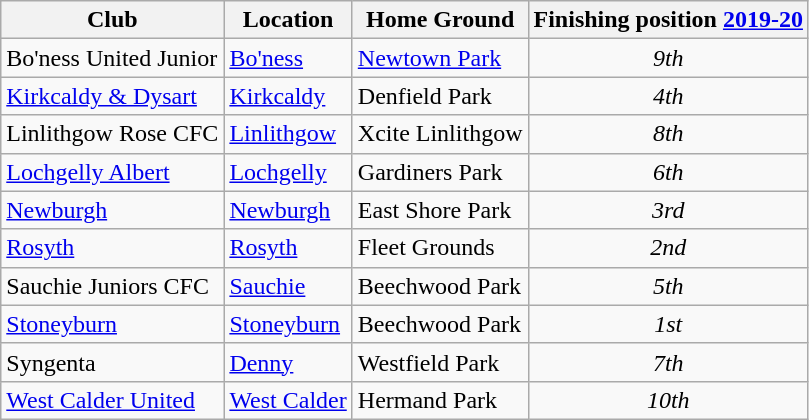<table class="wikitable sortable" style="text-align:left;">
<tr>
<th>Club</th>
<th>Location</th>
<th>Home Ground</th>
<th>Finishing position <a href='#'>2019-20</a></th>
</tr>
<tr>
<td>Bo'ness United Junior</td>
<td><a href='#'>Bo'ness</a></td>
<td><a href='#'>Newtown Park</a></td>
<td style="text-align:center;"><em>9th</em></td>
</tr>
<tr>
<td><a href='#'>Kirkcaldy & Dysart</a></td>
<td><a href='#'>Kirkcaldy</a></td>
<td>Denfield Park</td>
<td style="text-align:center;"><em>4th</em></td>
</tr>
<tr>
<td>Linlithgow Rose CFC</td>
<td><a href='#'>Linlithgow</a></td>
<td>Xcite Linlithgow</td>
<td style="text-align:center;"><em>8th</em></td>
</tr>
<tr>
<td><a href='#'>Lochgelly Albert</a></td>
<td><a href='#'>Lochgelly</a></td>
<td>Gardiners Park</td>
<td style="text-align:center;"><em>6th</em></td>
</tr>
<tr>
<td><a href='#'>Newburgh</a></td>
<td><a href='#'>Newburgh</a></td>
<td>East Shore Park</td>
<td style="text-align:center;"><em>3rd</em></td>
</tr>
<tr>
<td><a href='#'>Rosyth</a></td>
<td><a href='#'>Rosyth</a></td>
<td>Fleet Grounds</td>
<td style="text-align:center;"><em>2nd</em></td>
</tr>
<tr>
<td>Sauchie Juniors CFC</td>
<td><a href='#'>Sauchie</a></td>
<td>Beechwood Park</td>
<td style="text-align:center;"><em>5th</em></td>
</tr>
<tr>
<td><a href='#'>Stoneyburn</a></td>
<td><a href='#'>Stoneyburn</a></td>
<td>Beechwood Park</td>
<td style="text-align:center;"><em>1st</em></td>
</tr>
<tr>
<td>Syngenta</td>
<td><a href='#'>Denny</a></td>
<td>Westfield Park</td>
<td style="text-align:center;"><em>7th</em></td>
</tr>
<tr>
<td><a href='#'>West Calder United</a></td>
<td><a href='#'>West Calder</a></td>
<td>Hermand Park</td>
<td style="text-align:center;"><em>10th</em></td>
</tr>
</table>
